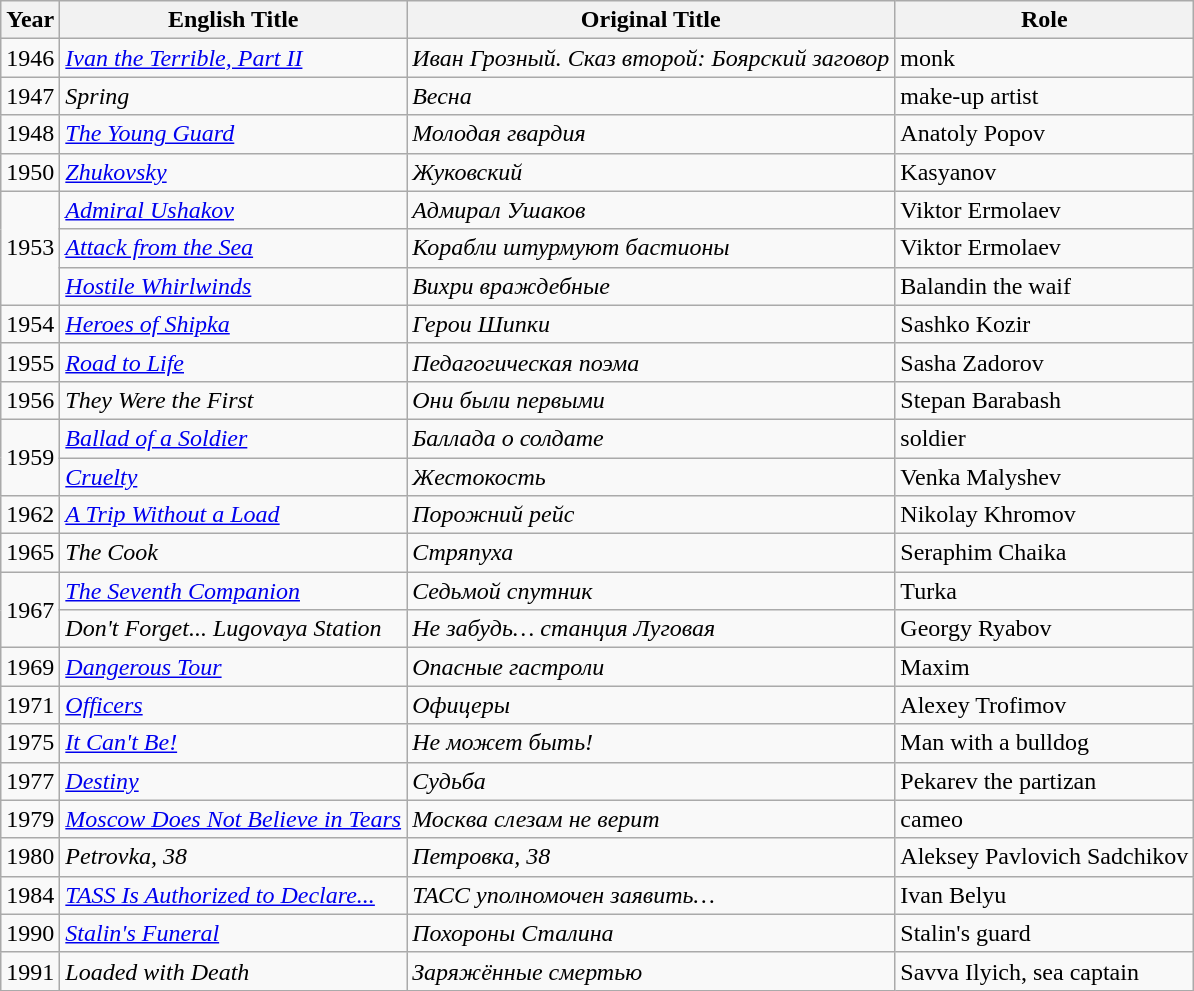<table class="wikitable">
<tr>
<th>Year</th>
<th>English Title</th>
<th>Original Title</th>
<th>Role</th>
</tr>
<tr>
<td>1946</td>
<td><em><a href='#'>Ivan the Terrible, Part II</a></em></td>
<td><em>Иван Грозный. Сказ второй: Боярский заговор</em></td>
<td>monk</td>
</tr>
<tr>
<td>1947</td>
<td><em>Spring</em></td>
<td><em>Весна</em></td>
<td>make-up artist</td>
</tr>
<tr>
<td>1948</td>
<td><em><a href='#'>The Young Guard</a></em></td>
<td><em>Молодая гвардия</em></td>
<td>Anatoly Popov</td>
</tr>
<tr>
<td>1950</td>
<td><em><a href='#'>Zhukovsky</a></em></td>
<td><em>Жуковский</em></td>
<td>Kasyanov</td>
</tr>
<tr>
<td rowspan="3">1953</td>
<td><em><a href='#'>Admiral Ushakov</a></em></td>
<td><em>Адмирал Ушаков</em></td>
<td>Viktor Ermolaev</td>
</tr>
<tr>
<td><em><a href='#'>Attack from the Sea</a></em></td>
<td><em>Корабли штурмуют бастионы</em></td>
<td>Viktor Ermolaev</td>
</tr>
<tr>
<td><em><a href='#'>Hostile Whirlwinds</a></em></td>
<td><em>Вихри враждебные</em></td>
<td>Balandin the waif</td>
</tr>
<tr>
<td>1954</td>
<td><em><a href='#'>Heroes of Shipka</a></em></td>
<td><em>Герои Шипки</em></td>
<td>Sashko Kozir</td>
</tr>
<tr>
<td>1955</td>
<td><em><a href='#'>Road to Life</a></em></td>
<td><em>Педагогическая поэма</em></td>
<td>Sasha Zadorov</td>
</tr>
<tr>
<td>1956</td>
<td><em>They Were the First</em></td>
<td><em>Они были первыми</em></td>
<td>Stepan Barabash</td>
</tr>
<tr>
<td rowspan="2">1959</td>
<td><em><a href='#'>Ballad of a Soldier</a></em></td>
<td><em>Баллада о солдате</em></td>
<td>soldier</td>
</tr>
<tr>
<td><em><a href='#'>Cruelty</a></em></td>
<td><em>Жестокость</em></td>
<td>Venka Malyshev</td>
</tr>
<tr>
<td>1962</td>
<td><em><a href='#'>A Trip Without a Load</a></em></td>
<td><em>Порожний рейс</em></td>
<td>Nikolay Khromov</td>
</tr>
<tr>
<td>1965</td>
<td><em>The Cook</em></td>
<td><em>Стряпуха</em></td>
<td>Seraphim Chaika</td>
</tr>
<tr>
<td rowspan="2">1967</td>
<td><em><a href='#'>The Seventh Companion</a></em></td>
<td><em>Седьмой спутник</em></td>
<td>Turka</td>
</tr>
<tr>
<td><em>Don't Forget... Lugovaya Station</em></td>
<td><em>Не забудь… станция Луговая</em></td>
<td>Georgy Ryabov</td>
</tr>
<tr>
<td>1969</td>
<td><em><a href='#'>Dangerous Tour</a></em></td>
<td><em>Опасные гастроли</em></td>
<td>Maxim</td>
</tr>
<tr>
<td>1971</td>
<td><em><a href='#'>Officers</a></em></td>
<td><em>Офицеры</em></td>
<td>Alexey Trofimov</td>
</tr>
<tr>
<td>1975</td>
<td><em><a href='#'>It Can't Be!</a></em></td>
<td><em>Не может быть!</em></td>
<td>Man with a bulldog</td>
</tr>
<tr>
<td>1977</td>
<td><em><a href='#'>Destiny</a></em></td>
<td><em>Судьба</em></td>
<td>Pekarev the partizan</td>
</tr>
<tr>
<td>1979</td>
<td><em><a href='#'>Moscow Does Not Believe in Tears</a></em></td>
<td><em>Москва слезам не верит</em></td>
<td>cameo</td>
</tr>
<tr>
<td>1980</td>
<td><em>Petrovka, 38</em></td>
<td><em>Петровка, 38</em></td>
<td>Aleksey Pavlovich Sadchikov</td>
</tr>
<tr>
<td>1984</td>
<td><em><a href='#'>TASS Is Authorized to Declare...</a></em></td>
<td><em>ТАСС уполномочен заявить…</em></td>
<td>Ivan Belyu</td>
</tr>
<tr>
<td>1990</td>
<td><em><a href='#'>Stalin's Funeral</a></em></td>
<td><em>Похороны Сталина</em></td>
<td>Stalin's guard</td>
</tr>
<tr>
<td>1991</td>
<td><em>Loaded with Death</em></td>
<td><em>Заряжённые смертью</em></td>
<td>Savva Ilyich, sea captain</td>
</tr>
</table>
